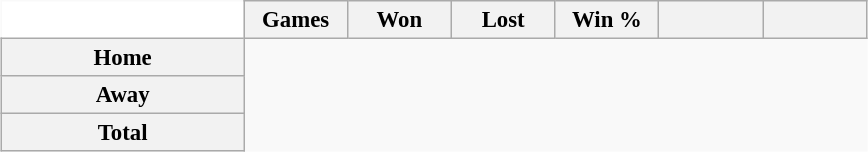<table class="wikitable" style="margin:1em auto; font-size:95%; text-align:center; width:38em; border:0;">
<tr>
<td width="28%" style="background:#fff;border:0;"></td>
<th width="12%">Games</th>
<th width="12%">Won</th>
<th width="12%">Lost</th>
<th width="12%">Win %</th>
<th width="12%"></th>
<th width="12%"></th>
</tr>
<tr>
<th>Home</th>
</tr>
<tr>
<th>Away</th>
</tr>
<tr>
<th>Total</th>
</tr>
</table>
